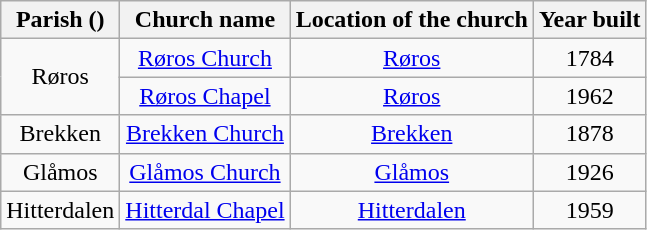<table class="wikitable" style="text-align:center">
<tr>
<th>Parish ()</th>
<th>Church name</th>
<th>Location of the church</th>
<th>Year built</th>
</tr>
<tr>
<td rowspan="2">Røros</td>
<td><a href='#'>Røros Church</a></td>
<td><a href='#'>Røros</a></td>
<td>1784</td>
</tr>
<tr>
<td><a href='#'>Røros Chapel</a></td>
<td><a href='#'>Røros</a></td>
<td>1962</td>
</tr>
<tr>
<td>Brekken</td>
<td><a href='#'>Brekken Church</a></td>
<td><a href='#'>Brekken</a></td>
<td>1878</td>
</tr>
<tr>
<td>Glåmos</td>
<td><a href='#'>Glåmos Church</a></td>
<td><a href='#'>Glåmos</a></td>
<td>1926</td>
</tr>
<tr>
<td>Hitterdalen</td>
<td><a href='#'>Hitterdal Chapel</a></td>
<td><a href='#'>Hitterdalen</a></td>
<td>1959</td>
</tr>
</table>
